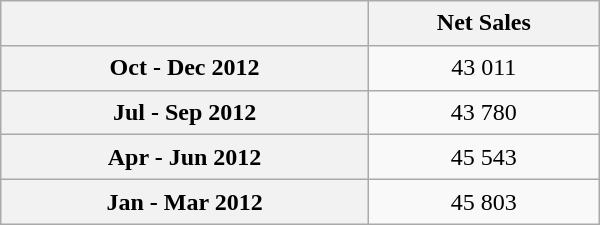<table class="wikitable sortable" style="text-align:center; width:400px; height:150px;">
<tr>
<th></th>
<th>Net Sales</th>
</tr>
<tr>
<th scope="row">Oct - Dec 2012</th>
<td>43 011</td>
</tr>
<tr>
<th scope="row">Jul - Sep 2012</th>
<td>43 780</td>
</tr>
<tr>
<th scope="row">Apr - Jun 2012</th>
<td>45 543</td>
</tr>
<tr>
<th scope="row">Jan - Mar 2012</th>
<td>45 803</td>
</tr>
</table>
